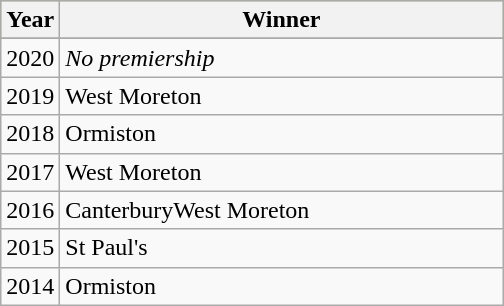<table class="wikitable">
<tr bgcolor=#bdb76b>
<th style="width:2em;">Year</th>
<th style="width:18em;">Winner</th>
</tr>
<tr>
</tr>
<tr>
<td>2020</td>
<td><em>No premiership</em></td>
</tr>
<tr>
<td>2019</td>
<td>West Moreton</td>
</tr>
<tr>
<td>2018</td>
<td>Ormiston</td>
</tr>
<tr>
<td>2017</td>
<td>West Moreton</td>
</tr>
<tr>
<td>2016</td>
<td>CanterburyWest Moreton</td>
</tr>
<tr>
<td>2015</td>
<td>St Paul's</td>
</tr>
<tr>
<td>2014</td>
<td>Ormiston</td>
</tr>
</table>
